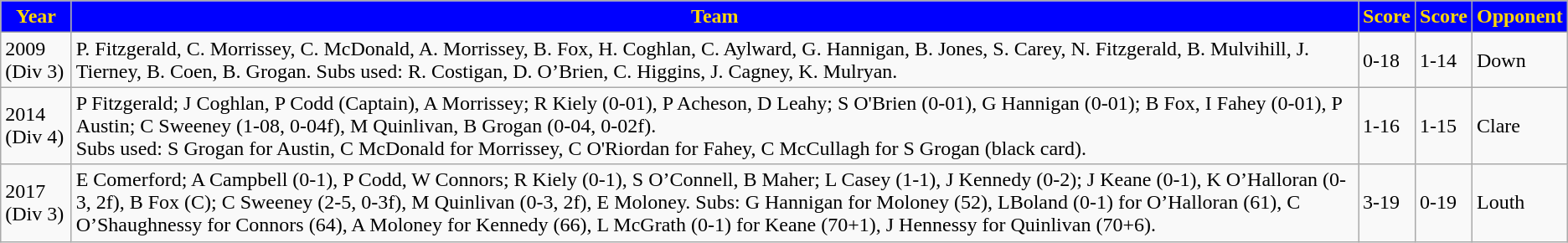<table class="wikitable">
<tr style="text-align:center;background:blue;color:gold;">
<td><strong>Year</strong></td>
<td><strong>Team</strong></td>
<td><strong>Score</strong></td>
<td><strong>Score</strong></td>
<td><strong>Opponent</strong></td>
</tr>
<tr>
<td>2009 (Div 3)</td>
<td>P. Fitzgerald, C. Morrissey, C. McDonald, A. Morrissey, B. Fox, H. Coghlan, C. Aylward, G. Hannigan, B. Jones, S. Carey, N. Fitzgerald, B. Mulvihill, J. Tierney, B. Coen, B. Grogan. Subs used: R. Costigan, D. O’Brien, C. Higgins, J. Cagney, K. Mulryan.</td>
<td>0-18</td>
<td>1-14</td>
<td>Down</td>
</tr>
<tr>
<td>2014 (Div 4)</td>
<td>P Fitzgerald; J Coghlan, P Codd (Captain), A Morrissey; R Kiely (0-01), P Acheson, D Leahy; S O'Brien (0-01), G Hannigan (0-01); B Fox, I Fahey (0-01), P Austin; C Sweeney (1-08, 0-04f), M Quinlivan, B Grogan (0-04, 0-02f).<br>Subs used: S Grogan for Austin, C McDonald for Morrissey, C O'Riordan for Fahey, C McCullagh for S Grogan (black card).</td>
<td>1-16</td>
<td>1-15</td>
<td>Clare</td>
</tr>
<tr>
<td>2017 (Div 3)</td>
<td>E Comerford; A Campbell (0-1), P Codd, W Connors; R Kiely (0-1), S O’Connell, B Maher; L Casey (1-1), J Kennedy (0-2); J Keane (0-1), K O’Halloran (0-3, 2f), B Fox (C); C Sweeney (2-5, 0-3f), M Quinlivan (0-3, 2f), E Moloney. Subs: G Hannigan for Moloney (52), LBoland (0-1) for O’Halloran (61), C O’Shaughnessy for Connors (64), A Moloney for Kennedy (66), L McGrath (0-1) for Keane (70+1), J Hennessy for Quinlivan (70+6).</td>
<td>3-19</td>
<td>0-19</td>
<td>Louth</td>
</tr>
</table>
